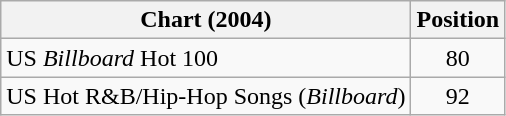<table class="wikitable sortable">
<tr>
<th>Chart (2004)</th>
<th>Position</th>
</tr>
<tr>
<td>US <em>Billboard</em> Hot 100</td>
<td align="center">80</td>
</tr>
<tr>
<td>US Hot R&B/Hip-Hop Songs (<em>Billboard</em>)</td>
<td align="center">92</td>
</tr>
</table>
